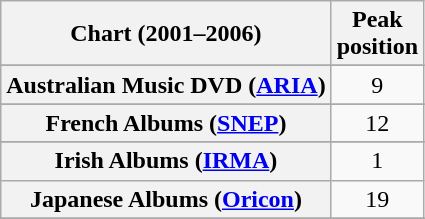<table class="wikitable sortable plainrowheaders" style="text-align:center">
<tr>
<th>Chart (2001–2006)</th>
<th>Peak<br>position</th>
</tr>
<tr>
</tr>
<tr>
<th scope="row">Australian Music DVD (<a href='#'>ARIA</a>)</th>
<td>9</td>
</tr>
<tr>
</tr>
<tr>
</tr>
<tr>
<th scope="row">French Albums (<a href='#'>SNEP</a>)</th>
<td align="center">12</td>
</tr>
<tr>
</tr>
<tr>
<th scope="row">Irish Albums (<a href='#'>IRMA</a>)</th>
<td align="center">1</td>
</tr>
<tr>
<th scope="row">Japanese Albums (<a href='#'>Oricon</a>)</th>
<td align="center">19</td>
</tr>
<tr>
</tr>
<tr>
</tr>
<tr>
</tr>
<tr>
</tr>
</table>
